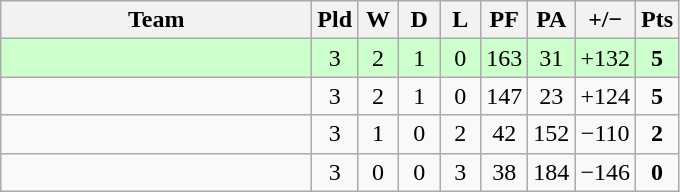<table class="wikitable" style="text-align:center">
<tr>
<th width="200">Team</th>
<th width="20">Pld</th>
<th width="20">W</th>
<th width="20">D</th>
<th width="20">L</th>
<th width="20">PF</th>
<th width="20">PA</th>
<th width="25">+/−</th>
<th width="20">Pts</th>
</tr>
<tr bgcolor=#ccffcc>
<td align=left></td>
<td>3</td>
<td>2</td>
<td>1</td>
<td>0</td>
<td>163</td>
<td>31</td>
<td>+132</td>
<td><strong>5</strong></td>
</tr>
<tr>
<td align=left></td>
<td>3</td>
<td>2</td>
<td>1</td>
<td>0</td>
<td>147</td>
<td>23</td>
<td>+124</td>
<td><strong>5</strong></td>
</tr>
<tr>
<td align=left></td>
<td>3</td>
<td>1</td>
<td>0</td>
<td>2</td>
<td>42</td>
<td>152</td>
<td>−110</td>
<td><strong>2</strong></td>
</tr>
<tr>
<td align=left></td>
<td>3</td>
<td>0</td>
<td>0</td>
<td>3</td>
<td>38</td>
<td>184</td>
<td>−146</td>
<td><strong>0</strong></td>
</tr>
</table>
